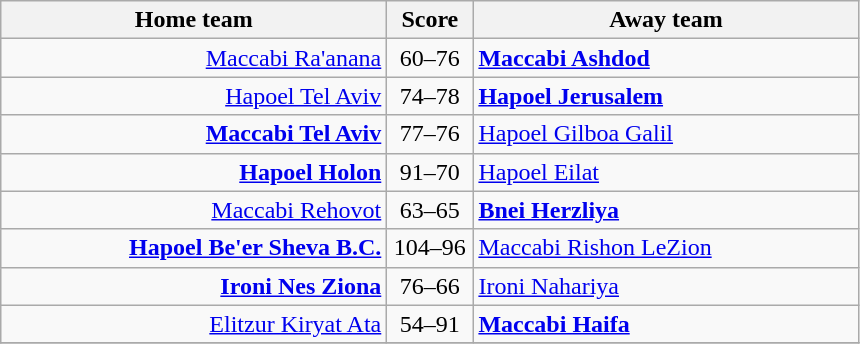<table class="wikitable" style="text-align: center">
<tr>
<th width=250>Home team</th>
<th width=50>Score</th>
<th width=250>Away team</th>
</tr>
<tr>
<td align="right"><a href='#'>Maccabi Ra'anana</a></td>
<td>60–76</td>
<td align="left"><strong><a href='#'>Maccabi Ashdod</a></strong></td>
</tr>
<tr>
<td align="right"><a href='#'>Hapoel Tel Aviv</a></td>
<td>74–78</td>
<td align="left"><strong><a href='#'>Hapoel Jerusalem</a></strong></td>
</tr>
<tr>
<td align="right"><strong><a href='#'>Maccabi Tel Aviv</a></strong></td>
<td>77–76</td>
<td align="left"><a href='#'>Hapoel Gilboa Galil</a></td>
</tr>
<tr>
<td align="right"><strong><a href='#'>Hapoel Holon</a></strong></td>
<td>91–70</td>
<td align="left"><a href='#'>Hapoel Eilat</a></td>
</tr>
<tr>
<td align="right"><a href='#'>Maccabi Rehovot</a></td>
<td>63–65</td>
<td align="left"><strong><a href='#'>Bnei Herzliya</a></strong></td>
</tr>
<tr>
<td align="right"><strong><a href='#'>Hapoel Be'er Sheva B.C.</a></strong></td>
<td>104–96</td>
<td align="left"><a href='#'>Maccabi Rishon LeZion</a></td>
</tr>
<tr>
<td align="right"><strong><a href='#'>Ironi Nes Ziona</a></strong></td>
<td>76–66</td>
<td align="left"><a href='#'>Ironi Nahariya</a></td>
</tr>
<tr>
<td align="right"><a href='#'>Elitzur Kiryat Ata</a></td>
<td>54–91</td>
<td align="left"><strong><a href='#'>Maccabi Haifa</a></strong></td>
</tr>
<tr>
</tr>
</table>
